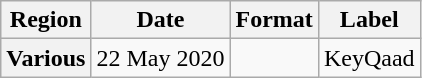<table class="wikitable plainrowheaders">
<tr>
<th scope="col">Region</th>
<th scope="col">Date</th>
<th scope="col">Format</th>
<th scope="col">Label</th>
</tr>
<tr>
<th scope="row">Various</th>
<td>22 May 2020</td>
<td></td>
<td>KeyQaad</td>
</tr>
</table>
